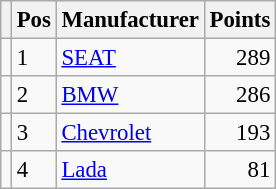<table class="wikitable" style="font-size: 95%;">
<tr>
<th></th>
<th>Pos</th>
<th>Manufacturer</th>
<th>Points</th>
</tr>
<tr>
<td align="left"></td>
<td>1</td>
<td> <a href='#'>SEAT</a></td>
<td align="right">289</td>
</tr>
<tr>
<td align="left"></td>
<td>2</td>
<td> <a href='#'>BMW</a></td>
<td align="right">286</td>
</tr>
<tr>
<td align="left"></td>
<td>3</td>
<td> <a href='#'>Chevrolet</a></td>
<td align="right">193</td>
</tr>
<tr>
<td align="left"></td>
<td>4</td>
<td> <a href='#'>Lada</a></td>
<td align="right">81</td>
</tr>
</table>
